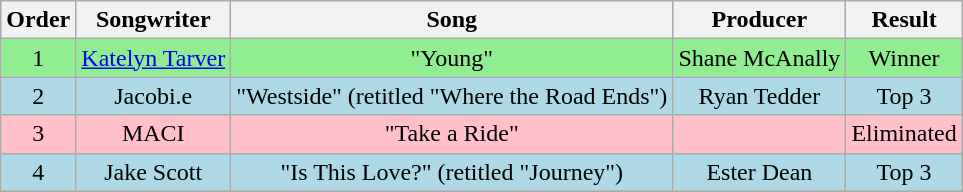<table class="wikitable plainrowheaders"  style="text-align:center">
<tr>
<th style="row">Order</th>
<th style="row">Songwriter</th>
<th style="row">Song</th>
<th style="row">Producer</th>
<th style="row">Result</th>
</tr>
<tr style="background:lightgreen;">
<td>1</td>
<td><a href='#'>Katelyn Tarver</a></td>
<td>"Young"</td>
<td>Shane McAnally</td>
<td>Winner</td>
</tr>
<tr style="background:lightblue;">
<td>2</td>
<td>Jacobi.e</td>
<td>"Westside" (retitled "Where the Road Ends")</td>
<td>Ryan Tedder</td>
<td>Top 3</td>
</tr>
<tr style="background:pink;">
<td>3</td>
<td>MACI</td>
<td>"Take a Ride"</td>
<td></td>
<td>Eliminated</td>
</tr>
<tr style="background:lightblue;">
<td>4</td>
<td>Jake Scott</td>
<td>"Is This Love?" (retitled "Journey")</td>
<td>Ester Dean</td>
<td>Top 3</td>
</tr>
<tr>
</tr>
</table>
